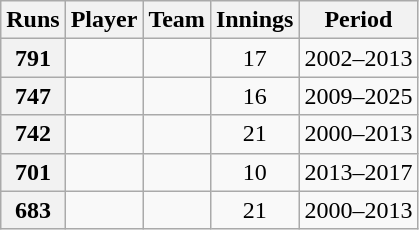<table class="wikitable plainrowheaders">
<tr>
<th>Runs</th>
<th>Player</th>
<th>Team</th>
<th>Innings</th>
<th>Period</th>
</tr>
<tr>
<th>791</th>
<td></td>
<td></td>
<td align=center>17</td>
<td>2002–2013</td>
</tr>
<tr>
<th>747</th>
<td></td>
<td></td>
<td align=center>16</td>
<td>2009–2025</td>
</tr>
<tr>
<th>742</th>
<td></td>
<td></td>
<td align=center>21</td>
<td>2000–2013</td>
</tr>
<tr>
<th>701</th>
<td></td>
<td></td>
<td align=center>10</td>
<td>2013–2017</td>
</tr>
<tr>
<th>683</th>
<td></td>
<td></td>
<td align=center>21</td>
<td>2000–2013</td>
</tr>
</table>
